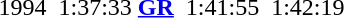<table>
<tr>
<td>1994</td>
<td></td>
<td>1:37:33 <strong><a href='#'>GR</a></strong></td>
<td></td>
<td>1:41:55</td>
<td></td>
<td>1:42:19</td>
</tr>
</table>
